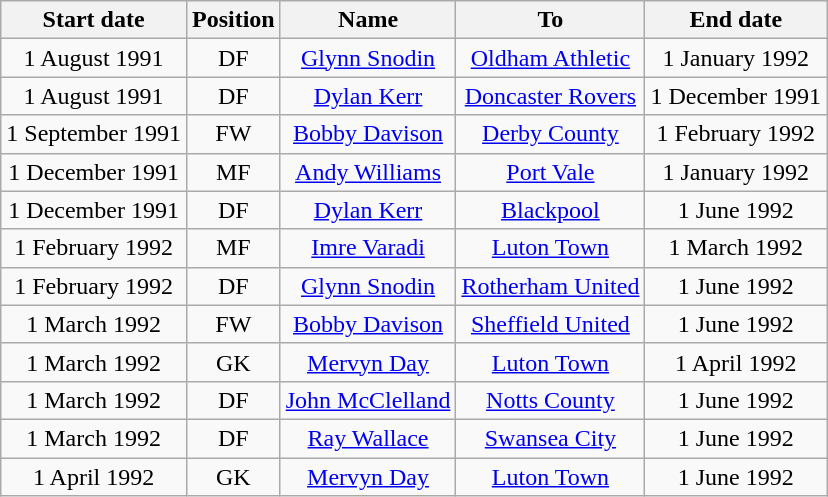<table class="wikitable" style="text-align:center;">
<tr>
<th>Start date</th>
<th>Position</th>
<th>Name</th>
<th>To</th>
<th>End date</th>
</tr>
<tr>
<td>1 August 1991</td>
<td>DF</td>
<td> <a href='#'>Glynn Snodin</a></td>
<td> <a href='#'>Oldham Athletic</a></td>
<td>1 January 1992</td>
</tr>
<tr>
<td>1 August 1991</td>
<td>DF</td>
<td> <a href='#'>Dylan Kerr</a></td>
<td> <a href='#'>Doncaster Rovers</a></td>
<td>1 December 1991</td>
</tr>
<tr>
<td>1 September 1991</td>
<td>FW</td>
<td> <a href='#'>Bobby Davison</a></td>
<td> <a href='#'>Derby County</a></td>
<td>1 February 1992</td>
</tr>
<tr>
<td>1 December 1991</td>
<td>MF</td>
<td> <a href='#'>Andy Williams</a></td>
<td> <a href='#'>Port Vale</a></td>
<td>1 January 1992</td>
</tr>
<tr>
<td>1 December 1991</td>
<td>DF</td>
<td> <a href='#'>Dylan Kerr</a></td>
<td> <a href='#'>Blackpool</a></td>
<td>1 June 1992</td>
</tr>
<tr>
<td>1 February 1992</td>
<td>MF</td>
<td> <a href='#'>Imre Varadi</a></td>
<td> <a href='#'>Luton Town</a></td>
<td>1 March 1992</td>
</tr>
<tr>
<td>1 February 1992</td>
<td>DF</td>
<td> <a href='#'>Glynn Snodin</a></td>
<td> <a href='#'>Rotherham United</a></td>
<td>1 June 1992</td>
</tr>
<tr>
<td>1 March 1992</td>
<td>FW</td>
<td> <a href='#'>Bobby Davison</a></td>
<td> <a href='#'>Sheffield United</a></td>
<td>1 June 1992</td>
</tr>
<tr>
<td>1 March 1992</td>
<td>GK</td>
<td> <a href='#'>Mervyn Day</a></td>
<td> <a href='#'>Luton Town</a></td>
<td>1 April 1992</td>
</tr>
<tr>
<td>1 March 1992</td>
<td>DF</td>
<td> <a href='#'>John McClelland</a></td>
<td> <a href='#'>Notts County</a></td>
<td>1 June 1992</td>
</tr>
<tr>
<td>1 March 1992</td>
<td>DF</td>
<td> <a href='#'>Ray Wallace</a></td>
<td> <a href='#'>Swansea City</a></td>
<td>1 June 1992</td>
</tr>
<tr>
<td>1 April 1992</td>
<td>GK</td>
<td> <a href='#'>Mervyn Day</a></td>
<td> <a href='#'>Luton Town</a></td>
<td>1 June 1992</td>
</tr>
</table>
